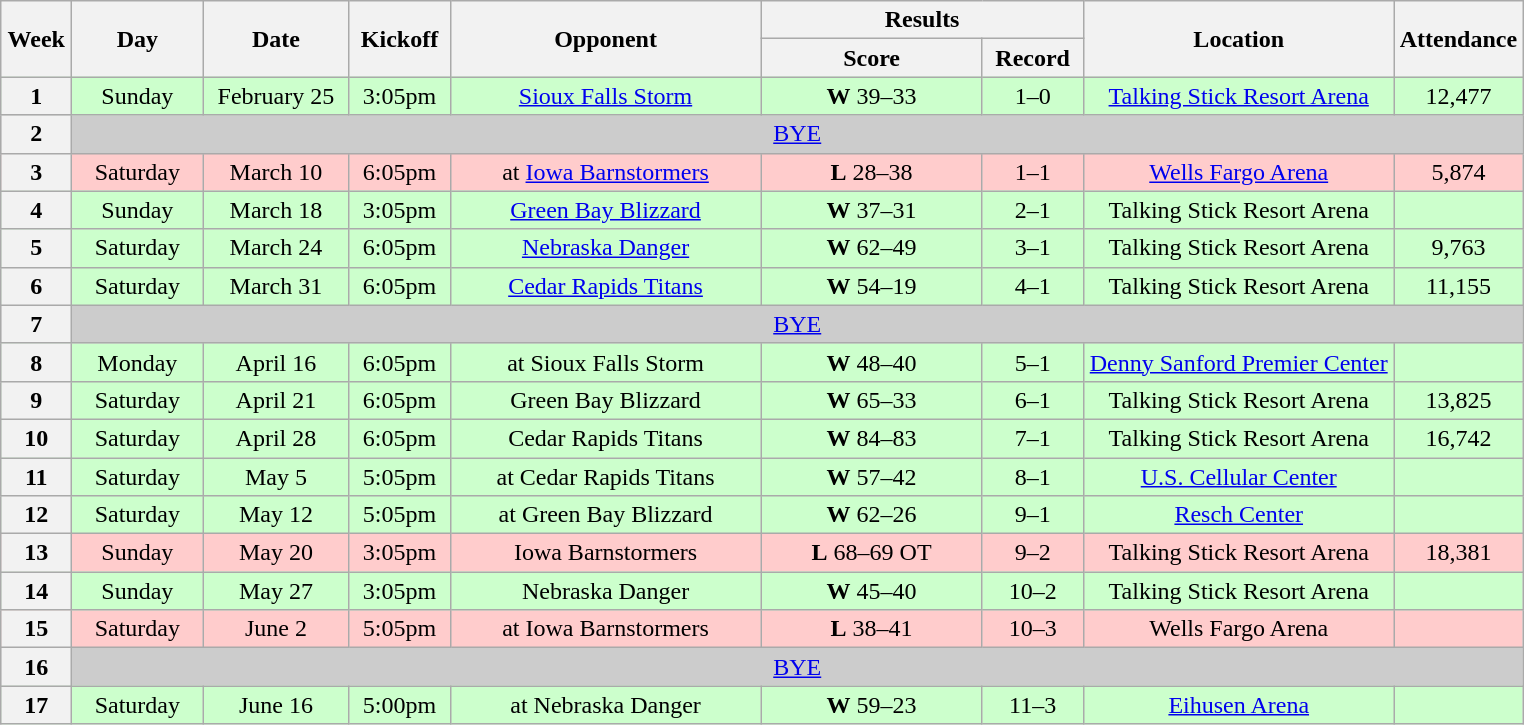<table class="wikitable">
<tr>
<th rowspan="2" width="40">Week</th>
<th rowspan="2" width="80">Day</th>
<th rowspan="2" width="90">Date</th>
<th rowspan="2" width="60">Kickoff</th>
<th rowspan="2" width="200">Opponent</th>
<th colspan="2" width="200">Results</th>
<th rowspan="2" width="200">Location</th>
<th rowspan="2" width="60">Attendance</th>
</tr>
<tr>
<th width="140">Score</th>
<th width="60">Record</th>
</tr>
<tr align="center" bgcolor="#CCFFCC">
<th>1</th>
<td>Sunday</td>
<td>February 25</td>
<td>3:05pm</td>
<td><a href='#'>Sioux Falls Storm</a></td>
<td><strong>W</strong> 39–33</td>
<td>1–0</td>
<td><a href='#'>Talking Stick Resort Arena</a></td>
<td>12,477</td>
</tr>
<tr align="center" bgcolor="#CCCCCC">
<th>2</th>
<td colspan=8><a href='#'>BYE</a></td>
</tr>
<tr align="center" bgcolor="#FFCCCC">
<th>3</th>
<td>Saturday</td>
<td>March 10</td>
<td>6:05pm</td>
<td>at <a href='#'>Iowa Barnstormers</a></td>
<td><strong>L</strong> 28–38</td>
<td>1–1</td>
<td><a href='#'>Wells Fargo Arena</a></td>
<td>5,874</td>
</tr>
<tr align="center" bgcolor="#CCFFCC">
<th>4</th>
<td>Sunday</td>
<td>March 18</td>
<td>3:05pm</td>
<td><a href='#'>Green Bay Blizzard</a></td>
<td><strong>W</strong> 37–31</td>
<td>2–1</td>
<td>Talking Stick Resort Arena</td>
<td></td>
</tr>
<tr align="center" bgcolor="#CCFFCC">
<th>5</th>
<td>Saturday</td>
<td>March 24</td>
<td>6:05pm</td>
<td><a href='#'>Nebraska Danger</a></td>
<td><strong>W</strong> 62–49</td>
<td>3–1</td>
<td>Talking Stick Resort Arena</td>
<td>9,763</td>
</tr>
<tr align="center" bgcolor="#CCFFCC">
<th>6</th>
<td>Saturday</td>
<td>March 31</td>
<td>6:05pm</td>
<td><a href='#'>Cedar Rapids Titans</a></td>
<td><strong>W</strong> 54–19</td>
<td>4–1</td>
<td>Talking Stick Resort Arena</td>
<td>11,155</td>
</tr>
<tr align="center" bgcolor="#CCCCCC">
<th>7</th>
<td colspan=8><a href='#'>BYE</a></td>
</tr>
<tr align="center"  bgcolor="#CCFFCC">
<th>8</th>
<td>Monday</td>
<td>April 16</td>
<td>6:05pm</td>
<td>at Sioux Falls Storm</td>
<td><strong>W</strong> 48–40</td>
<td>5–1</td>
<td><a href='#'>Denny Sanford Premier Center</a></td>
<td></td>
</tr>
<tr align="center" bgcolor="#CCFFCC">
<th>9</th>
<td>Saturday</td>
<td>April 21</td>
<td>6:05pm</td>
<td>Green Bay Blizzard</td>
<td><strong>W</strong> 65–33</td>
<td>6–1</td>
<td>Talking Stick Resort Arena</td>
<td>13,825</td>
</tr>
<tr align="center" bgcolor="#CCFFCC">
<th>10</th>
<td>Saturday</td>
<td>April 28</td>
<td>6:05pm</td>
<td>Cedar Rapids Titans</td>
<td><strong>W</strong> 84–83</td>
<td>7–1</td>
<td>Talking Stick Resort Arena</td>
<td>16,742</td>
</tr>
<tr align="center" bgcolor="#CCFFCC">
<th>11</th>
<td>Saturday</td>
<td>May 5</td>
<td>5:05pm</td>
<td>at Cedar Rapids Titans</td>
<td><strong>W</strong> 57–42</td>
<td>8–1</td>
<td><a href='#'>U.S. Cellular Center</a></td>
<td></td>
</tr>
<tr align="center" bgcolor="#CCFFCC">
<th>12</th>
<td>Saturday</td>
<td>May 12</td>
<td>5:05pm</td>
<td>at Green Bay Blizzard</td>
<td><strong>W</strong> 62–26</td>
<td>9–1</td>
<td><a href='#'>Resch Center</a></td>
<td></td>
</tr>
<tr align="center" bgcolor="#FFCCCC">
<th>13</th>
<td>Sunday</td>
<td>May 20</td>
<td>3:05pm</td>
<td>Iowa Barnstormers</td>
<td><strong>L</strong> 68–69 OT</td>
<td>9–2</td>
<td>Talking Stick Resort Arena</td>
<td>18,381</td>
</tr>
<tr align="center" bgcolor="#CCFFCC">
<th>14</th>
<td>Sunday</td>
<td>May 27</td>
<td>3:05pm</td>
<td>Nebraska Danger</td>
<td><strong>W</strong> 45–40</td>
<td>10–2</td>
<td>Talking Stick Resort Arena</td>
<td></td>
</tr>
<tr align="center" bgcolor=#fcc>
<th>15</th>
<td>Saturday</td>
<td>June 2</td>
<td>5:05pm</td>
<td>at Iowa Barnstormers</td>
<td><strong>L</strong> 38–41</td>
<td>10–3</td>
<td>Wells Fargo Arena</td>
<td></td>
</tr>
<tr align="center" bgcolor="#CCCCCC">
<th>16</th>
<td colspan=8><a href='#'>BYE</a></td>
</tr>
<tr align="center" bgcolor=#cfc>
<th>17</th>
<td>Saturday</td>
<td>June 16</td>
<td>5:00pm</td>
<td>at Nebraska Danger</td>
<td><strong>W</strong> 59–23</td>
<td>11–3</td>
<td><a href='#'>Eihusen Arena</a></td>
<td></td>
</tr>
</table>
